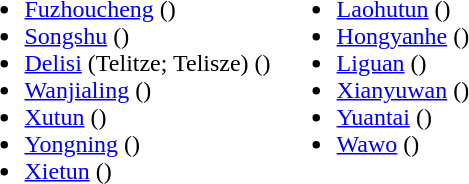<table>
<tr>
<td valign=top><br><ul><li><a href='#'>Fuzhoucheng</a> ()</li><li><a href='#'>Songshu</a> ()</li><li><a href='#'>Delisi</a> (Telitze; Telisze) ()</li><li><a href='#'>Wanjialing</a> ()</li><li><a href='#'>Xutun</a> ()</li><li><a href='#'>Yongning</a> ()</li><li><a href='#'>Xietun</a> ()</li></ul></td>
<td valign=top><br><ul><li><a href='#'>Laohutun</a> ()</li><li><a href='#'>Hongyanhe</a> ()</li><li><a href='#'>Liguan</a> ()</li><li><a href='#'>Xianyuwan</a> ()</li><li><a href='#'>Yuantai</a> ()</li><li><a href='#'>Wawo</a> ()</li></ul></td>
</tr>
</table>
